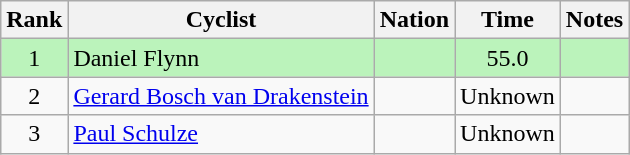<table class="wikitable sortable">
<tr>
<th>Rank</th>
<th>Cyclist</th>
<th>Nation</th>
<th>Time</th>
<th>Notes</th>
</tr>
<tr bgcolor=bbf3bb>
<td align=center>1</td>
<td>Daniel Flynn</td>
<td></td>
<td align=center>55.0</td>
<td align=center></td>
</tr>
<tr>
<td align=center>2</td>
<td><a href='#'>Gerard Bosch van Drakenstein</a></td>
<td></td>
<td align=center>Unknown</td>
<td></td>
</tr>
<tr>
<td align=center>3</td>
<td><a href='#'>Paul Schulze</a></td>
<td></td>
<td align=center>Unknown</td>
<td></td>
</tr>
</table>
